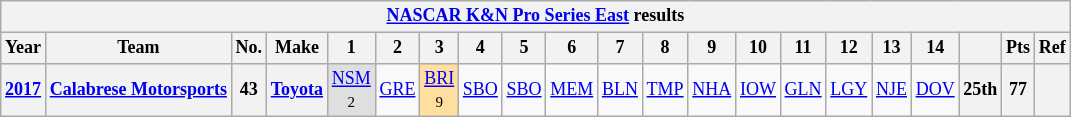<table class="wikitable" style="text-align:center; font-size:75%">
<tr>
<th colspan=21><a href='#'>NASCAR K&N Pro Series East</a> results</th>
</tr>
<tr>
<th>Year</th>
<th>Team</th>
<th>No.</th>
<th>Make</th>
<th>1</th>
<th>2</th>
<th>3</th>
<th>4</th>
<th>5</th>
<th>6</th>
<th>7</th>
<th>8</th>
<th>9</th>
<th>10</th>
<th>11</th>
<th>12</th>
<th>13</th>
<th>14</th>
<th></th>
<th>Pts</th>
<th>Ref</th>
</tr>
<tr>
<th><a href='#'>2017</a></th>
<th><a href='#'>Calabrese Motorsports</a></th>
<th>43</th>
<th><a href='#'>Toyota</a></th>
<td style="background:#DFDFDF;"><a href='#'>NSM</a><br><small>2</small></td>
<td><a href='#'>GRE</a></td>
<td style="background:#FFDF9F;"><a href='#'>BRI</a><br><small>9</small></td>
<td><a href='#'>SBO</a></td>
<td><a href='#'>SBO</a></td>
<td><a href='#'>MEM</a></td>
<td><a href='#'>BLN</a></td>
<td><a href='#'>TMP</a></td>
<td><a href='#'>NHA</a></td>
<td><a href='#'>IOW</a></td>
<td><a href='#'>GLN</a></td>
<td><a href='#'>LGY</a></td>
<td><a href='#'>NJE</a></td>
<td><a href='#'>DOV</a></td>
<th>25th</th>
<th>77</th>
<th></th>
</tr>
</table>
